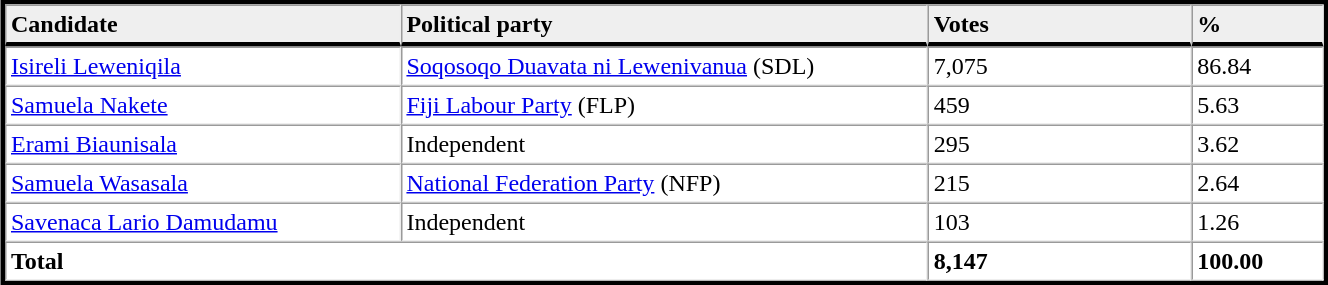<table table width="70%" border="1" align="center" cellpadding=3 cellspacing=0 style="margin:5px; border:3px solid;">
<tr>
<td td width="30%" style="border-bottom:3px solid; background:#efefef;"><strong>Candidate</strong></td>
<td td width="40%" style="border-bottom:3px solid; background:#efefef;"><strong>Political party</strong></td>
<td td width="20%" style="border-bottom:3px solid; background:#efefef;"><strong>Votes</strong></td>
<td td width="10%" style="border-bottom:3px solid; background:#efefef;"><strong>%</strong></td>
</tr>
<tr>
<td><a href='#'>Isireli Leweniqila</a></td>
<td><a href='#'>Soqosoqo Duavata ni Lewenivanua</a> (SDL)</td>
<td>7,075</td>
<td>86.84</td>
</tr>
<tr>
<td><a href='#'>Samuela Nakete</a></td>
<td><a href='#'>Fiji Labour Party</a> (FLP)</td>
<td>459</td>
<td>5.63</td>
</tr>
<tr>
<td><a href='#'>Erami Biaunisala</a></td>
<td>Independent</td>
<td>295</td>
<td>3.62</td>
</tr>
<tr>
<td><a href='#'>Samuela Wasasala</a></td>
<td><a href='#'>National Federation Party</a> (NFP)</td>
<td>215</td>
<td>2.64</td>
</tr>
<tr>
<td><a href='#'>Savenaca Lario Damudamu</a></td>
<td>Independent</td>
<td>103</td>
<td>1.26</td>
</tr>
<tr>
<td colspan=2><strong>Total</strong></td>
<td><strong>8,147</strong></td>
<td><strong>100.00</strong></td>
</tr>
<tr>
</tr>
</table>
